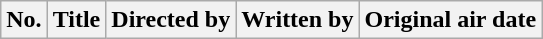<table class="wikitable plainrowheaders">
<tr>
<th>No.</th>
<th>Title</th>
<th>Directed by</th>
<th>Written by</th>
<th>Original air date<br>




</th>
</tr>
</table>
